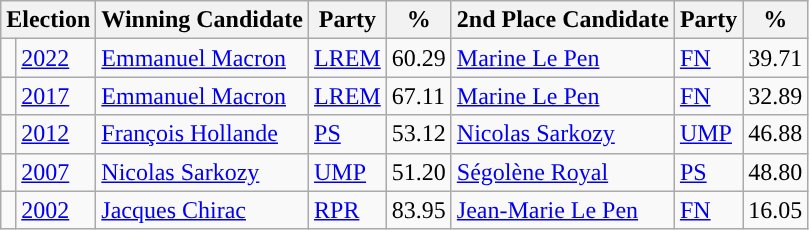<table class="wikitable">
<tr>
<th colspan="2">Election</th>
<th>Winning Candidate</th>
<th>Party</th>
<th>%</th>
<th>2nd Place Candidate</th>
<th>Party</th>
<th>%</th>
</tr>
<tr>
<td style="background-color: "></td>
<td><a href='#'>2022</a></td>
<td><a href='#'>Emmanuel Macron</a></td>
<td><a href='#'>LREM</a></td>
<td>60.29</td>
<td><a href='#'>Marine Le Pen</a></td>
<td><a href='#'>FN</a></td>
<td>39.71</td>
</tr>
<tr>
<td style="background-color: "></td>
<td><a href='#'>2017</a></td>
<td><a href='#'>Emmanuel Macron</a></td>
<td><a href='#'>LREM</a></td>
<td>67.11</td>
<td><a href='#'>Marine Le Pen</a></td>
<td><a href='#'>FN</a></td>
<td>32.89</td>
</tr>
<tr>
<td style="background-color: "></td>
<td><a href='#'>2012</a></td>
<td><a href='#'>François Hollande</a></td>
<td><a href='#'>PS</a></td>
<td>53.12</td>
<td><a href='#'>Nicolas Sarkozy</a></td>
<td><a href='#'>UMP</a></td>
<td>46.88</td>
</tr>
<tr>
<td style="background-color: "></td>
<td><a href='#'>2007</a></td>
<td><a href='#'>Nicolas Sarkozy</a></td>
<td><a href='#'>UMP</a></td>
<td>51.20</td>
<td><a href='#'>Ségolène Royal</a></td>
<td><a href='#'>PS</a></td>
<td>48.80</td>
</tr>
<tr>
<td style="background-color: "></td>
<td><a href='#'>2002</a></td>
<td><a href='#'>Jacques Chirac</a></td>
<td><a href='#'>RPR</a></td>
<td>83.95</td>
<td><a href='#'>Jean-Marie Le Pen</a></td>
<td><a href='#'>FN</a></td>
<td>16.05</td>
</tr>
</table>
